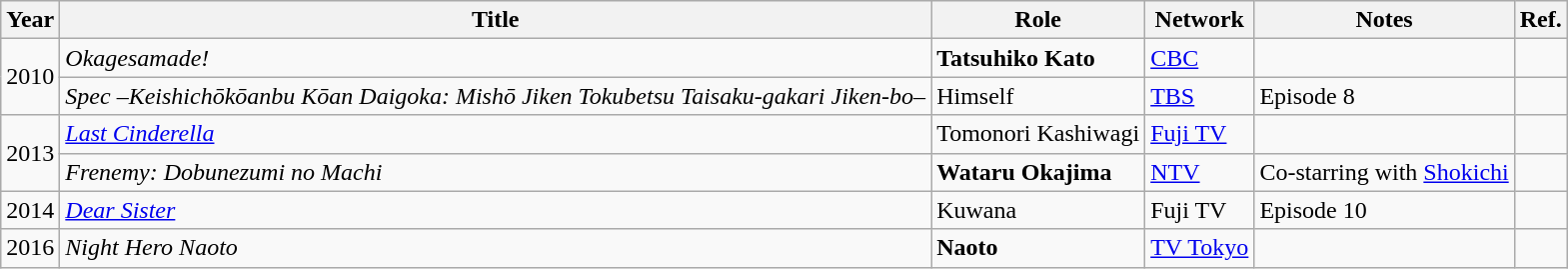<table class="wikitable">
<tr>
<th>Year</th>
<th>Title</th>
<th>Role</th>
<th>Network</th>
<th>Notes</th>
<th>Ref.</th>
</tr>
<tr>
<td rowspan="2">2010</td>
<td><em>Okagesamade!</em></td>
<td><strong>Tatsuhiko Kato</strong></td>
<td><a href='#'>CBC</a></td>
<td></td>
<td></td>
</tr>
<tr>
<td><em>Spec –Keishichōkōanbu Kōan Daigoka: Mishō Jiken Tokubetsu Taisaku-gakari Jiken-bo–</em></td>
<td>Himself</td>
<td><a href='#'>TBS</a></td>
<td>Episode 8</td>
<td></td>
</tr>
<tr>
<td rowspan="2">2013</td>
<td><em><a href='#'>Last Cinderella</a></em></td>
<td>Tomonori Kashiwagi</td>
<td><a href='#'>Fuji TV</a></td>
<td></td>
<td></td>
</tr>
<tr>
<td><em>Frenemy: Dobunezumi no Machi</em></td>
<td><strong>Wataru Okajima</strong></td>
<td><a href='#'>NTV</a></td>
<td>Co-starring with <a href='#'>Shokichi</a></td>
<td></td>
</tr>
<tr>
<td>2014</td>
<td><em><a href='#'>Dear Sister</a></em></td>
<td>Kuwana</td>
<td>Fuji TV</td>
<td>Episode 10</td>
<td></td>
</tr>
<tr>
<td>2016</td>
<td><em>Night Hero Naoto</em></td>
<td><strong>Naoto</strong></td>
<td><a href='#'>TV Tokyo</a></td>
<td></td>
<td></td>
</tr>
</table>
